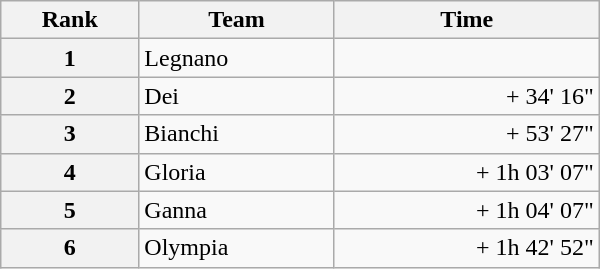<table class="wikitable" style="width:25em;margin-bottom:0;">
<tr>
<th>Rank</th>
<th>Team</th>
<th>Time</th>
</tr>
<tr>
<th style="text-align:center">1</th>
<td>Legnano</td>
<td align="right"></td>
</tr>
<tr>
<th style="text-align:center">2</th>
<td>Dei</td>
<td align="right">+ 34' 16"</td>
</tr>
<tr>
<th style="text-align:center">3</th>
<td>Bianchi</td>
<td align="right">+ 53' 27"</td>
</tr>
<tr>
<th style="text-align:center">4</th>
<td>Gloria</td>
<td align="right">+ 1h 03' 07"</td>
</tr>
<tr>
<th style="text-align:center">5</th>
<td>Ganna</td>
<td align="right">+ 1h 04' 07"</td>
</tr>
<tr>
<th style="text-align:center">6</th>
<td>Olympia</td>
<td align="right">+ 1h 42' 52"</td>
</tr>
</table>
